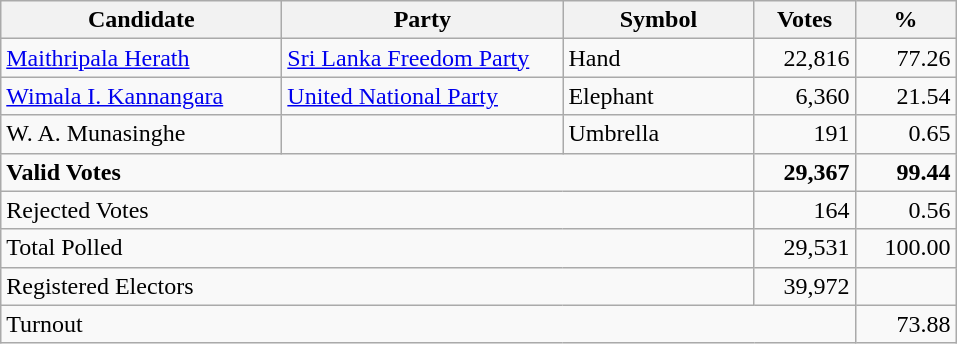<table class="wikitable" border="1" style="text-align:right;">
<tr>
<th align=left width="180">Candidate</th>
<th align=left width="180">Party</th>
<th align=left width="120">Symbol</th>
<th align=left width="60">Votes</th>
<th align=left width="60">%</th>
</tr>
<tr>
<td align=left><a href='#'>Maithripala Herath</a></td>
<td align=left><a href='#'>Sri Lanka Freedom Party</a></td>
<td align=left>Hand</td>
<td>22,816</td>
<td>77.26</td>
</tr>
<tr>
<td align=left><a href='#'>Wimala I. Kannangara</a></td>
<td align=left><a href='#'>United National Party</a></td>
<td align=left>Elephant</td>
<td>6,360</td>
<td>21.54</td>
</tr>
<tr>
<td align=left>W. A. Munasinghe</td>
<td align=left></td>
<td align=left>Umbrella</td>
<td>191</td>
<td>0.65</td>
</tr>
<tr>
<td align=left colspan=3><strong>Valid Votes</strong></td>
<td><strong>29,367</strong></td>
<td><strong>99.44</strong></td>
</tr>
<tr>
<td align=left colspan=3>Rejected Votes</td>
<td>164</td>
<td>0.56</td>
</tr>
<tr>
<td align=left colspan=3>Total Polled</td>
<td>29,531</td>
<td>100.00</td>
</tr>
<tr>
<td align=left colspan=3>Registered Electors</td>
<td>39,972</td>
<td></td>
</tr>
<tr>
<td align=left colspan=4>Turnout</td>
<td>73.88</td>
</tr>
</table>
